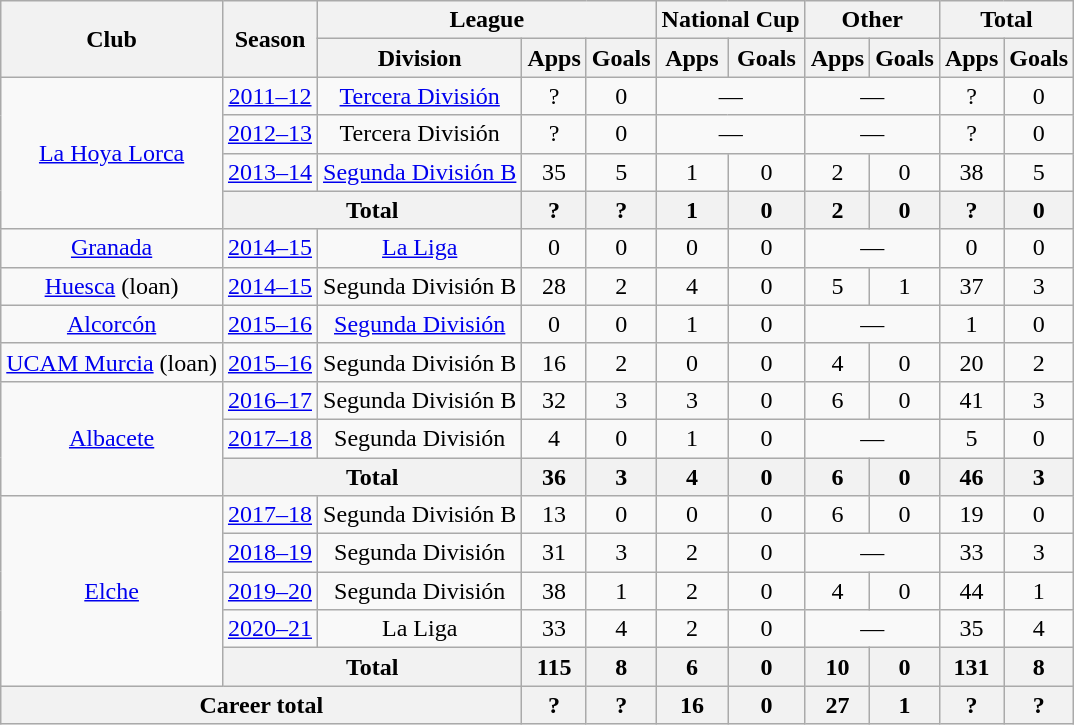<table class="wikitable" style="text-align:center">
<tr>
<th rowspan="2">Club</th>
<th rowspan="2">Season</th>
<th colspan="3">League</th>
<th colspan="2">National Cup</th>
<th colspan="2">Other</th>
<th colspan="2">Total</th>
</tr>
<tr>
<th>Division</th>
<th>Apps</th>
<th>Goals</th>
<th>Apps</th>
<th>Goals</th>
<th>Apps</th>
<th>Goals</th>
<th>Apps</th>
<th>Goals</th>
</tr>
<tr>
<td rowspan="4"><a href='#'>La Hoya Lorca</a></td>
<td><a href='#'>2011–12</a></td>
<td><a href='#'>Tercera División</a></td>
<td>?</td>
<td>0</td>
<td colspan="2">—</td>
<td colspan="2">—</td>
<td>?</td>
<td>0</td>
</tr>
<tr>
<td><a href='#'>2012–13</a></td>
<td>Tercera División</td>
<td>?</td>
<td>0</td>
<td colspan="2">—</td>
<td colspan="2">—</td>
<td>?</td>
<td>0</td>
</tr>
<tr>
<td><a href='#'>2013–14</a></td>
<td><a href='#'>Segunda División B</a></td>
<td>35</td>
<td>5</td>
<td>1</td>
<td>0</td>
<td>2</td>
<td>0</td>
<td>38</td>
<td>5</td>
</tr>
<tr>
<th colspan="2">Total</th>
<th>?</th>
<th>?</th>
<th>1</th>
<th>0</th>
<th>2</th>
<th>0</th>
<th>?</th>
<th>0</th>
</tr>
<tr>
<td><a href='#'>Granada</a></td>
<td><a href='#'>2014–15</a></td>
<td><a href='#'>La Liga</a></td>
<td>0</td>
<td>0</td>
<td>0</td>
<td>0</td>
<td colspan="2">—</td>
<td>0</td>
<td>0</td>
</tr>
<tr>
<td><a href='#'>Huesca</a> (loan)</td>
<td><a href='#'>2014–15</a></td>
<td>Segunda División B</td>
<td>28</td>
<td>2</td>
<td>4</td>
<td>0</td>
<td>5</td>
<td>1</td>
<td>37</td>
<td>3</td>
</tr>
<tr>
<td><a href='#'>Alcorcón</a></td>
<td><a href='#'>2015–16</a></td>
<td><a href='#'>Segunda División</a></td>
<td>0</td>
<td>0</td>
<td>1</td>
<td>0</td>
<td colspan="2">—</td>
<td>1</td>
<td>0</td>
</tr>
<tr>
<td><a href='#'>UCAM Murcia</a> (loan)</td>
<td><a href='#'>2015–16</a></td>
<td>Segunda División B</td>
<td>16</td>
<td>2</td>
<td>0</td>
<td>0</td>
<td>4</td>
<td>0</td>
<td>20</td>
<td>2</td>
</tr>
<tr>
<td rowspan="3"><a href='#'>Albacete</a></td>
<td><a href='#'>2016–17</a></td>
<td>Segunda División B</td>
<td>32</td>
<td>3</td>
<td>3</td>
<td>0</td>
<td>6</td>
<td>0</td>
<td>41</td>
<td>3</td>
</tr>
<tr>
<td><a href='#'>2017–18</a></td>
<td>Segunda División</td>
<td>4</td>
<td>0</td>
<td>1</td>
<td>0</td>
<td colspan="2">—</td>
<td>5</td>
<td>0</td>
</tr>
<tr>
<th colspan="2">Total</th>
<th>36</th>
<th>3</th>
<th>4</th>
<th>0</th>
<th>6</th>
<th>0</th>
<th>46</th>
<th>3</th>
</tr>
<tr>
<td rowspan="5"><a href='#'>Elche</a></td>
<td><a href='#'>2017–18</a></td>
<td>Segunda División B</td>
<td>13</td>
<td>0</td>
<td>0</td>
<td>0</td>
<td>6</td>
<td>0</td>
<td>19</td>
<td>0</td>
</tr>
<tr>
<td><a href='#'>2018–19</a></td>
<td>Segunda División</td>
<td>31</td>
<td>3</td>
<td>2</td>
<td>0</td>
<td colspan="2">—</td>
<td>33</td>
<td>3</td>
</tr>
<tr>
<td><a href='#'>2019–20</a></td>
<td>Segunda División</td>
<td>38</td>
<td>1</td>
<td>2</td>
<td>0</td>
<td>4</td>
<td>0</td>
<td>44</td>
<td>1</td>
</tr>
<tr>
<td><a href='#'>2020–21</a></td>
<td>La Liga</td>
<td>33</td>
<td>4</td>
<td>2</td>
<td>0</td>
<td colspan="2">—</td>
<td>35</td>
<td>4</td>
</tr>
<tr>
<th colspan="2">Total</th>
<th>115</th>
<th>8</th>
<th>6</th>
<th>0</th>
<th>10</th>
<th>0</th>
<th>131</th>
<th>8</th>
</tr>
<tr>
<th colspan="3">Career total</th>
<th>?</th>
<th>?</th>
<th>16</th>
<th>0</th>
<th>27</th>
<th>1</th>
<th>?</th>
<th>?</th>
</tr>
</table>
